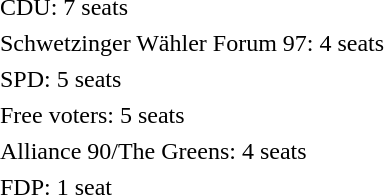<table cellpadding="2" style="width:300px; text-align:right; white-space:nowrap;">
<tr>
<td style="text-align:left;">CDU: 7 seats</td>
</tr>
<tr>
<td style="text-align:left;">Schwetzinger Wähler Forum 97: 4 seats</td>
</tr>
<tr>
<td style="text-align:left;">SPD: 5 seats</td>
</tr>
<tr>
<td style="text-align:left;">Free voters: 5 seats</td>
</tr>
<tr>
<td style="text-align:left;">Alliance 90/The Greens: 4 seats</td>
</tr>
<tr>
<td style="text-align:left;">FDP: 1 seat</td>
</tr>
</table>
